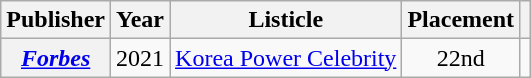<table class="wikitable plainrowheaders sortable" style="margin-right: 0;">
<tr>
<th scope="col">Publisher</th>
<th scope="col">Year</th>
<th scope="col">Listicle</th>
<th scope="col">Placement</th>
<th scope="col" class="unsortable"></th>
</tr>
<tr>
<th scope="row"><em><a href='#'>Forbes</a></em></th>
<td>2021</td>
<td><a href='#'>Korea Power Celebrity</a></td>
<td style="text-align:center">22nd</td>
<td style="text-align:center;"></td>
</tr>
</table>
